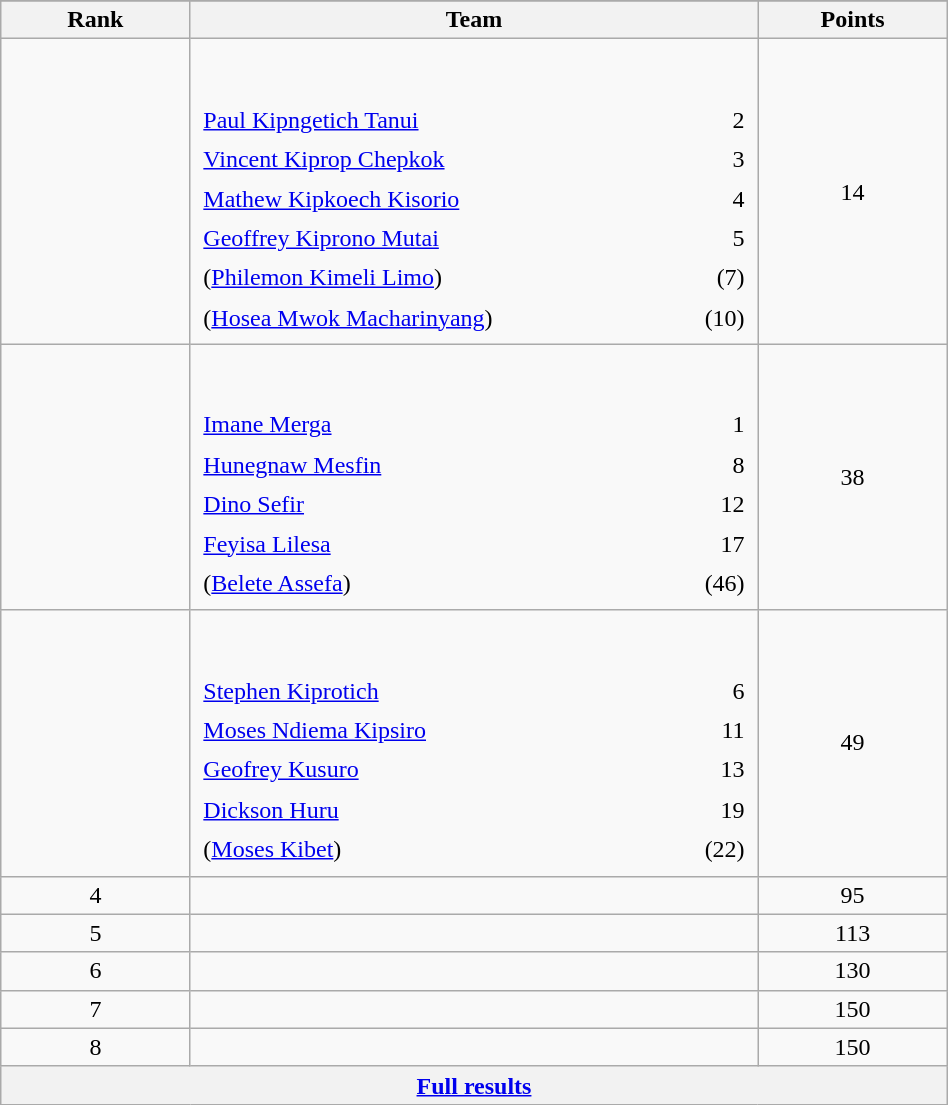<table class="wikitable" width=50%>
<tr>
</tr>
<tr>
<th width=10%>Rank</th>
<th width=30%>Team</th>
<th width=10%>Points</th>
</tr>
<tr align="center">
<td></td>
<td align="left"> <br><br><table width=100%>
<tr>
<td align=left style="border:0"><a href='#'>Paul Kipngetich Tanui</a></td>
<td align=right style="border:0">2</td>
</tr>
<tr>
<td align=left style="border:0"><a href='#'>Vincent Kiprop Chepkok</a></td>
<td align=right style="border:0">3</td>
</tr>
<tr>
<td align=left style="border:0"><a href='#'>Mathew Kipkoech Kisorio</a></td>
<td align=right style="border:0">4</td>
</tr>
<tr>
<td align=left style="border:0"><a href='#'>Geoffrey Kiprono Mutai</a></td>
<td align=right style="border:0">5</td>
</tr>
<tr>
<td align=left style="border:0">(<a href='#'>Philemon Kimeli Limo</a>)</td>
<td align=right style="border:0">(7)</td>
</tr>
<tr>
<td align=left style="border:0">(<a href='#'>Hosea Mwok Macharinyang</a>)</td>
<td align=right style="border:0">(10)</td>
</tr>
</table>
</td>
<td>14</td>
</tr>
<tr align="center">
<td></td>
<td align="left"> <br><br><table width=100%>
<tr>
<td align=left style="border:0"><a href='#'>Imane Merga</a></td>
<td align=right style="border:0">1</td>
</tr>
<tr>
<td align=left style="border:0"><a href='#'>Hunegnaw Mesfin</a></td>
<td align=right style="border:0">8</td>
</tr>
<tr>
<td align=left style="border:0"><a href='#'>Dino Sefir</a></td>
<td align=right style="border:0">12</td>
</tr>
<tr>
<td align=left style="border:0"><a href='#'>Feyisa Lilesa</a></td>
<td align=right style="border:0">17</td>
</tr>
<tr>
<td align=left style="border:0">(<a href='#'>Belete Assefa</a>)</td>
<td align=right style="border:0">(46)</td>
</tr>
</table>
</td>
<td>38</td>
</tr>
<tr align="center">
<td></td>
<td align="left"> <br><br><table width=100%>
<tr>
<td align=left style="border:0"><a href='#'>Stephen Kiprotich</a></td>
<td align=right style="border:0">6</td>
</tr>
<tr>
<td align=left style="border:0"><a href='#'>Moses Ndiema Kipsiro</a></td>
<td align=right style="border:0">11</td>
</tr>
<tr>
<td align=left style="border:0"><a href='#'>Geofrey Kusuro</a></td>
<td align=right style="border:0">13</td>
</tr>
<tr>
<td align=left style="border:0"><a href='#'>Dickson Huru</a></td>
<td align=right style="border:0">19</td>
</tr>
<tr>
<td align=left style="border:0">(<a href='#'>Moses Kibet</a>)</td>
<td align=right style="border:0">(22)</td>
</tr>
</table>
</td>
<td>49</td>
</tr>
<tr align="center">
<td>4</td>
<td align="left"></td>
<td>95</td>
</tr>
<tr align="center">
<td>5</td>
<td align="left"></td>
<td>113</td>
</tr>
<tr align="center">
<td>6</td>
<td align="left"></td>
<td>130</td>
</tr>
<tr align="center">
<td>7</td>
<td align="left"></td>
<td>150</td>
</tr>
<tr align="center">
<td>8</td>
<td align="left"></td>
<td>150</td>
</tr>
<tr class="sortbottom">
<th colspan=3 align=center><a href='#'>Full results</a></th>
</tr>
</table>
